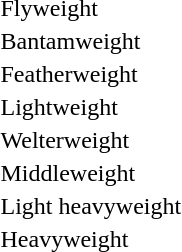<table>
<tr>
<td>Flyweight<br></td>
<td></td>
<td></td>
<td></td>
</tr>
<tr>
<td>Bantamweight<br></td>
<td></td>
<td></td>
<td></td>
</tr>
<tr>
<td>Featherweight<br></td>
<td></td>
<td></td>
<td></td>
</tr>
<tr>
<td>Lightweight<br></td>
<td></td>
<td></td>
<td></td>
</tr>
<tr>
<td>Welterweight <br></td>
<td></td>
<td></td>
<td></td>
</tr>
<tr>
<td>Middleweight<br></td>
<td></td>
<td></td>
<td></td>
</tr>
<tr>
<td>Light heavyweight<br></td>
<td></td>
<td></td>
<td></td>
</tr>
<tr>
<td>Heavyweight<br></td>
<td></td>
<td></td>
<td></td>
</tr>
</table>
